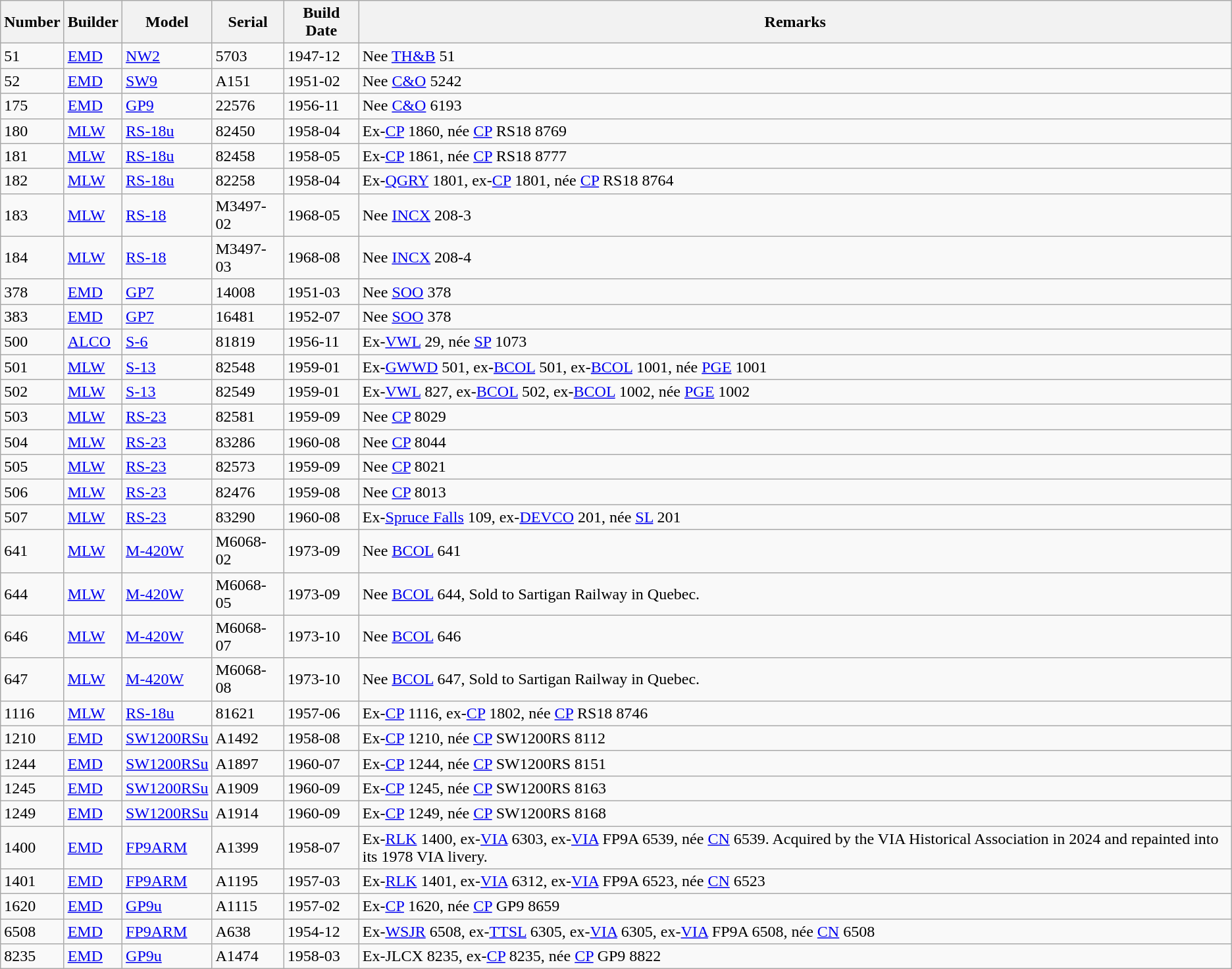<table class="wikitable sortable">
<tr>
<th>Number</th>
<th>Builder</th>
<th>Model</th>
<th>Serial</th>
<th>Build Date</th>
<th>Remarks</th>
</tr>
<tr>
<td>51</td>
<td><a href='#'>EMD</a></td>
<td><a href='#'>NW2</a></td>
<td>5703</td>
<td>1947-12</td>
<td>Nee <a href='#'>TH&B</a> 51</td>
</tr>
<tr>
<td>52</td>
<td><a href='#'>EMD</a></td>
<td><a href='#'>SW9</a></td>
<td>A151</td>
<td>1951-02</td>
<td>Nee <a href='#'>C&O</a> 5242</td>
</tr>
<tr>
<td>175</td>
<td><a href='#'>EMD</a></td>
<td><a href='#'>GP9</a></td>
<td>22576</td>
<td>1956-11</td>
<td>Nee <a href='#'>C&O</a> 6193</td>
</tr>
<tr>
<td>180</td>
<td><a href='#'>MLW</a></td>
<td><a href='#'>RS-18u</a></td>
<td>82450</td>
<td>1958-04</td>
<td>Ex-<a href='#'>CP</a> 1860, née <a href='#'>CP</a> RS18 8769</td>
</tr>
<tr>
<td>181</td>
<td><a href='#'>MLW</a></td>
<td><a href='#'>RS-18u</a></td>
<td>82458</td>
<td>1958-05</td>
<td>Ex-<a href='#'>CP</a> 1861, née <a href='#'>CP</a> RS18 8777</td>
</tr>
<tr>
<td>182</td>
<td><a href='#'>MLW</a></td>
<td><a href='#'>RS-18u</a></td>
<td>82258</td>
<td>1958-04</td>
<td>Ex-<a href='#'>QGRY</a> 1801, ex-<a href='#'>CP</a> 1801, née <a href='#'>CP</a> RS18 8764</td>
</tr>
<tr>
<td>183</td>
<td><a href='#'>MLW</a></td>
<td><a href='#'>RS-18</a></td>
<td>M3497-02</td>
<td>1968-05</td>
<td>Nee <a href='#'>INCX</a> 208-3</td>
</tr>
<tr>
<td>184</td>
<td><a href='#'>MLW</a></td>
<td><a href='#'>RS-18</a></td>
<td>M3497-03</td>
<td>1968-08</td>
<td>Nee <a href='#'>INCX</a> 208-4</td>
</tr>
<tr>
<td>378</td>
<td><a href='#'>EMD</a></td>
<td><a href='#'>GP7</a></td>
<td>14008</td>
<td>1951-03</td>
<td>Nee <a href='#'>SOO</a> 378</td>
</tr>
<tr>
<td>383</td>
<td><a href='#'>EMD</a></td>
<td><a href='#'>GP7</a></td>
<td>16481</td>
<td>1952-07</td>
<td>Nee <a href='#'>SOO</a> 378</td>
</tr>
<tr>
<td>500</td>
<td><a href='#'>ALCO</a></td>
<td><a href='#'>S-6</a></td>
<td>81819</td>
<td>1956-11</td>
<td>Ex-<a href='#'>VWL</a> 29, née <a href='#'>SP</a> 1073</td>
</tr>
<tr>
<td>501</td>
<td><a href='#'>MLW</a></td>
<td><a href='#'>S-13</a></td>
<td>82548</td>
<td>1959-01</td>
<td>Ex-<a href='#'>GWWD</a> 501, ex-<a href='#'>BCOL</a> 501, ex-<a href='#'>BCOL</a> 1001, née <a href='#'>PGE</a> 1001</td>
</tr>
<tr>
<td>502</td>
<td><a href='#'>MLW</a></td>
<td><a href='#'>S-13</a></td>
<td>82549</td>
<td>1959-01</td>
<td>Ex-<a href='#'>VWL</a> 827, ex-<a href='#'>BCOL</a> 502, ex-<a href='#'>BCOL</a> 1002, née <a href='#'>PGE</a> 1002</td>
</tr>
<tr>
<td>503</td>
<td><a href='#'>MLW</a></td>
<td><a href='#'>RS-23</a></td>
<td>82581</td>
<td>1959-09</td>
<td>Nee <a href='#'>CP</a> 8029</td>
</tr>
<tr>
<td>504</td>
<td><a href='#'>MLW</a></td>
<td><a href='#'>RS-23</a></td>
<td>83286</td>
<td>1960-08</td>
<td>Nee <a href='#'>CP</a> 8044</td>
</tr>
<tr>
<td>505</td>
<td><a href='#'>MLW</a></td>
<td><a href='#'>RS-23</a></td>
<td>82573</td>
<td>1959-09</td>
<td>Nee <a href='#'>CP</a> 8021</td>
</tr>
<tr>
<td>506</td>
<td><a href='#'>MLW</a></td>
<td><a href='#'>RS-23</a></td>
<td>82476</td>
<td>1959-08</td>
<td>Nee <a href='#'>CP</a> 8013</td>
</tr>
<tr>
<td>507</td>
<td><a href='#'>MLW</a></td>
<td><a href='#'>RS-23</a></td>
<td>83290</td>
<td>1960-08</td>
<td>Ex-<a href='#'>Spruce Falls</a> 109, ex-<a href='#'>DEVCO</a> 201, née <a href='#'>SL</a> 201</td>
</tr>
<tr>
<td>641</td>
<td><a href='#'>MLW</a></td>
<td><a href='#'>M-420W</a></td>
<td>M6068-02</td>
<td>1973-09</td>
<td>Nee <a href='#'>BCOL</a> 641</td>
</tr>
<tr>
<td>644</td>
<td><a href='#'>MLW</a></td>
<td><a href='#'>M-420W</a></td>
<td>M6068-05</td>
<td>1973-09</td>
<td>Nee <a href='#'>BCOL</a> 644, Sold to Sartigan Railway in Quebec.</td>
</tr>
<tr>
<td>646</td>
<td><a href='#'>MLW</a></td>
<td><a href='#'>M-420W</a></td>
<td>M6068-07</td>
<td>1973-10</td>
<td>Nee <a href='#'>BCOL</a> 646</td>
</tr>
<tr>
<td>647</td>
<td><a href='#'>MLW</a></td>
<td><a href='#'>M-420W</a></td>
<td>M6068-08</td>
<td>1973-10</td>
<td>Nee <a href='#'>BCOL</a> 647, Sold to Sartigan Railway in Quebec.</td>
</tr>
<tr>
<td>1116</td>
<td><a href='#'>MLW</a></td>
<td><a href='#'>RS-18u</a></td>
<td>81621</td>
<td>1957-06</td>
<td>Ex-<a href='#'>CP</a> 1116, ex-<a href='#'>CP</a> 1802, née <a href='#'>CP</a> RS18 8746</td>
</tr>
<tr>
<td>1210</td>
<td><a href='#'>EMD</a></td>
<td><a href='#'>SW1200RSu</a></td>
<td>A1492</td>
<td>1958-08</td>
<td>Ex-<a href='#'>CP</a> 1210, née <a href='#'>CP</a> SW1200RS 8112</td>
</tr>
<tr>
<td>1244</td>
<td><a href='#'>EMD</a></td>
<td><a href='#'>SW1200RSu</a></td>
<td>A1897</td>
<td>1960-07</td>
<td>Ex-<a href='#'>CP</a> 1244, née <a href='#'>CP</a> SW1200RS 8151</td>
</tr>
<tr>
<td>1245</td>
<td><a href='#'>EMD</a></td>
<td><a href='#'>SW1200RSu</a></td>
<td>A1909</td>
<td>1960-09</td>
<td>Ex-<a href='#'>CP</a> 1245, née <a href='#'>CP</a> SW1200RS 8163</td>
</tr>
<tr>
<td>1249</td>
<td><a href='#'>EMD</a></td>
<td><a href='#'>SW1200RSu</a></td>
<td>A1914</td>
<td>1960-09</td>
<td>Ex-<a href='#'>CP</a> 1249, née <a href='#'>CP</a> SW1200RS 8168</td>
</tr>
<tr>
<td>1400</td>
<td><a href='#'>EMD</a></td>
<td><a href='#'>FP9ARM</a></td>
<td>A1399</td>
<td>1958-07</td>
<td>Ex-<a href='#'>RLK</a> 1400, ex-<a href='#'>VIA</a> 6303, ex-<a href='#'>VIA</a> FP9A 6539, née <a href='#'>CN</a> 6539. Acquired by the VIA Historical Association in 2024 and repainted into its 1978 VIA livery.</td>
</tr>
<tr>
<td>1401</td>
<td><a href='#'>EMD</a></td>
<td><a href='#'>FP9ARM</a></td>
<td>A1195</td>
<td>1957-03</td>
<td>Ex-<a href='#'>RLK</a> 1401, ex-<a href='#'>VIA</a> 6312, ex-<a href='#'>VIA</a> FP9A 6523, née <a href='#'>CN</a> 6523</td>
</tr>
<tr>
<td>1620</td>
<td><a href='#'>EMD</a></td>
<td><a href='#'>GP9u</a></td>
<td>A1115</td>
<td>1957-02</td>
<td>Ex-<a href='#'>CP</a> 1620, née <a href='#'>CP</a> GP9 8659</td>
</tr>
<tr>
<td>6508</td>
<td><a href='#'>EMD</a></td>
<td><a href='#'>FP9ARM</a></td>
<td>A638</td>
<td>1954-12</td>
<td>Ex-<a href='#'>WSJR</a> 6508, ex-<a href='#'>TTSL</a> 6305, ex-<a href='#'>VIA</a> 6305, ex-<a href='#'>VIA</a> FP9A 6508, née <a href='#'>CN</a> 6508</td>
</tr>
<tr>
<td>8235</td>
<td><a href='#'>EMD</a></td>
<td><a href='#'>GP9u</a></td>
<td>A1474</td>
<td>1958-03</td>
<td>Ex-JLCX 8235, ex-<a href='#'>CP</a> 8235, née <a href='#'>CP</a> GP9 8822</td>
</tr>
</table>
